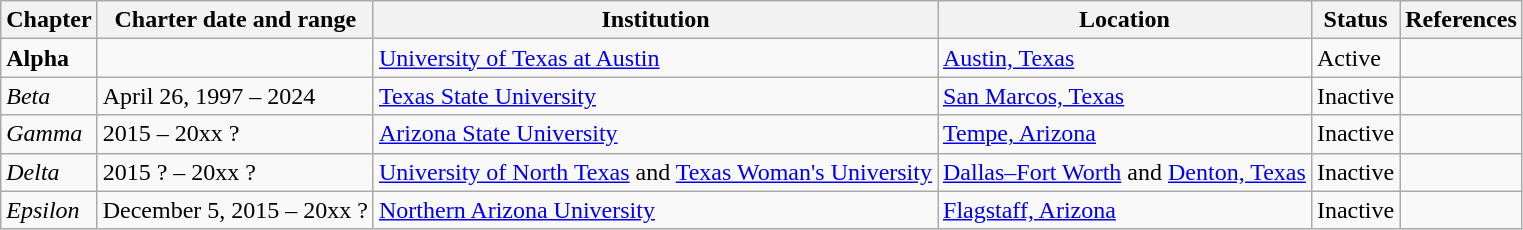<table class="wikitable">
<tr>
<th>Chapter</th>
<th>Charter date and range</th>
<th>Institution</th>
<th>Location</th>
<th>Status</th>
<th>References</th>
</tr>
<tr>
<td><strong>Alpha</strong></td>
<td></td>
<td><a href='#'>University of Texas at Austin</a></td>
<td><a href='#'>Austin, Texas</a></td>
<td>Active</td>
<td></td>
</tr>
<tr>
<td><em>Beta</em></td>
<td>April 26, 1997 – 2024</td>
<td><a href='#'>Texas State University</a></td>
<td><a href='#'>San Marcos, Texas</a></td>
<td>Inactive</td>
<td></td>
</tr>
<tr>
<td><em>Gamma</em></td>
<td>2015 – 20xx ?</td>
<td><a href='#'>Arizona State University</a></td>
<td><a href='#'>Tempe, Arizona</a></td>
<td>Inactive</td>
<td></td>
</tr>
<tr>
<td><em>Delta</em></td>
<td>2015 ? – 20xx ?</td>
<td><a href='#'>University of North Texas</a> and <a href='#'>Texas Woman's University</a></td>
<td><a href='#'>Dallas–Fort Worth</a> and <a href='#'>Denton, Texas</a></td>
<td>Inactive</td>
<td></td>
</tr>
<tr>
<td><em>Epsilon</em></td>
<td>December 5, 2015 – 20xx ?</td>
<td><a href='#'>Northern Arizona University</a></td>
<td><a href='#'>Flagstaff, Arizona</a></td>
<td>Inactive</td>
<td></td>
</tr>
</table>
